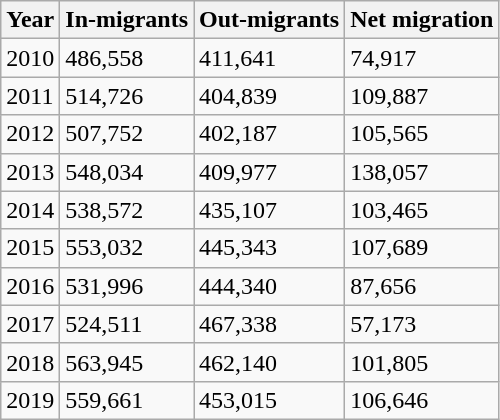<table class="wikitable sortable">
<tr>
<th>Year</th>
<th>In-migrants</th>
<th>Out-migrants</th>
<th>Net migration</th>
</tr>
<tr>
<td>2010</td>
<td>486,558</td>
<td>411,641</td>
<td>74,917</td>
</tr>
<tr>
<td>2011</td>
<td>514,726</td>
<td>404,839</td>
<td>109,887</td>
</tr>
<tr>
<td>2012</td>
<td>507,752</td>
<td>402,187</td>
<td>105,565</td>
</tr>
<tr>
<td>2013</td>
<td>548,034</td>
<td>409,977</td>
<td>138,057</td>
</tr>
<tr>
<td>2014</td>
<td>538,572</td>
<td>435,107</td>
<td>103,465</td>
</tr>
<tr>
<td>2015</td>
<td>553,032</td>
<td>445,343</td>
<td>107,689</td>
</tr>
<tr>
<td>2016</td>
<td>531,996</td>
<td>444,340</td>
<td>87,656</td>
</tr>
<tr>
<td>2017</td>
<td>524,511</td>
<td>467,338</td>
<td>57,173</td>
</tr>
<tr>
<td>2018</td>
<td>563,945</td>
<td>462,140</td>
<td>101,805</td>
</tr>
<tr>
<td>2019</td>
<td>559,661</td>
<td>453,015</td>
<td>106,646</td>
</tr>
</table>
